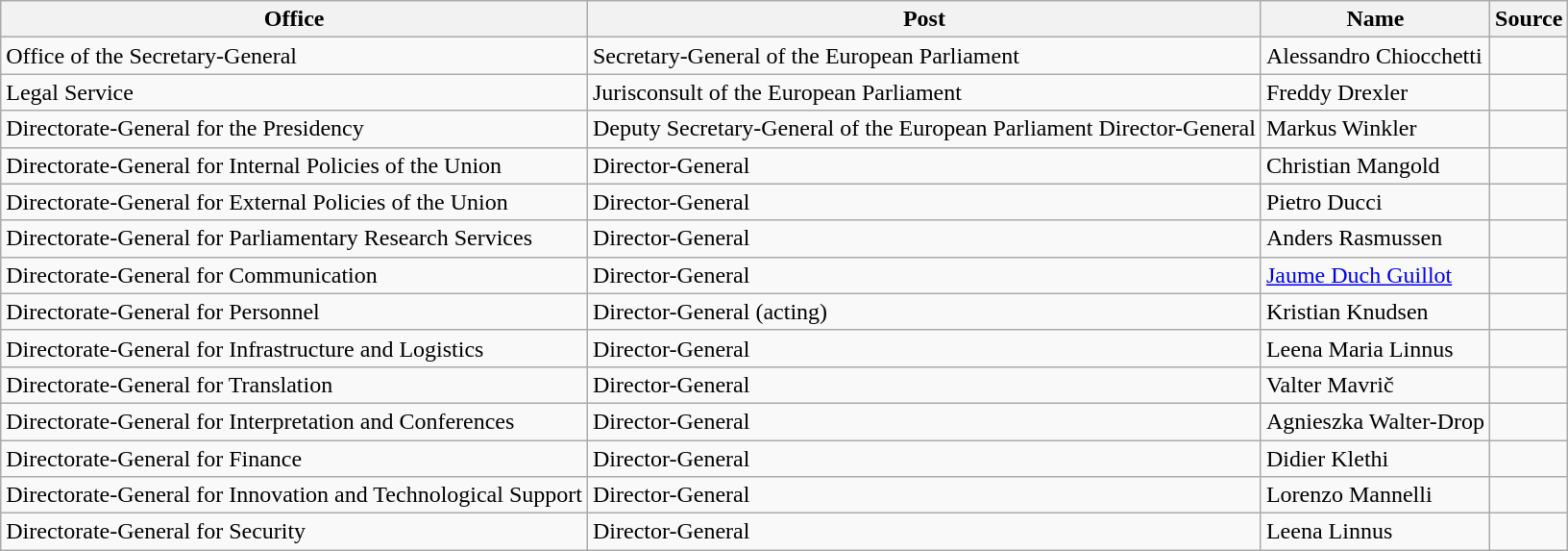<table class="wikitable">
<tr>
<th>Office</th>
<th>Post</th>
<th>Name</th>
<th>Source</th>
</tr>
<tr>
<td>Office of the Secretary-General</td>
<td>Secretary-General of the European Parliament</td>
<td>Alessandro Chiocchetti</td>
<td></td>
</tr>
<tr>
<td>Legal Service</td>
<td>Jurisconsult of the European Parliament</td>
<td>Freddy Drexler</td>
<td></td>
</tr>
<tr>
<td>Directorate-General for the Presidency</td>
<td>Deputy Secretary-General of the European Parliament Director-General</td>
<td>Markus Winkler</td>
<td></td>
</tr>
<tr>
<td>Directorate-General for Internal Policies of the Union</td>
<td>Director-General</td>
<td>Christian Mangold</td>
<td></td>
</tr>
<tr>
<td>Directorate-General for External Policies of the Union</td>
<td>Director-General</td>
<td>Pietro Ducci</td>
<td></td>
</tr>
<tr>
<td>Directorate-General for Parliamentary Research Services</td>
<td>Director-General</td>
<td>Anders Rasmussen</td>
<td></td>
</tr>
<tr>
<td>Directorate-General for Communication</td>
<td>Director-General</td>
<td><a href='#'>Jaume Duch Guillot</a></td>
<td></td>
</tr>
<tr>
<td>Directorate-General for Personnel</td>
<td>Director-General (acting)</td>
<td>Kristian Knudsen</td>
<td></td>
</tr>
<tr>
<td>Directorate-General for Infrastructure and Logistics</td>
<td>Director-General</td>
<td>Leena Maria Linnus</td>
<td></td>
</tr>
<tr>
<td>Directorate-General for Translation</td>
<td>Director-General</td>
<td>Valter Mavrič</td>
<td></td>
</tr>
<tr>
<td>Directorate-General for Interpretation and Conferences</td>
<td>Director-General</td>
<td>Agnieszka Walter-Drop</td>
<td></td>
</tr>
<tr>
<td>Directorate-General for Finance</td>
<td>Director-General</td>
<td>Didier Klethi</td>
<td></td>
</tr>
<tr>
<td>Directorate-General for Innovation and Technological Support</td>
<td>Director-General</td>
<td>Lorenzo Mannelli</td>
<td></td>
</tr>
<tr>
<td>Directorate-General for Security</td>
<td>Director-General</td>
<td>Leena Linnus</td>
<td></td>
</tr>
</table>
